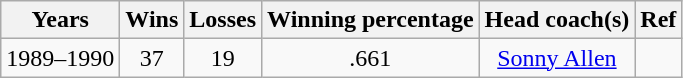<table class="wikitable" style="text-align:center;">
<tr>
<th>Years</th>
<th>Wins</th>
<th>Losses</th>
<th>Winning percentage</th>
<th>Head coach(s)</th>
<th>Ref</th>
</tr>
<tr>
<td>1989–1990</td>
<td>37</td>
<td>19</td>
<td>.661</td>
<td><a href='#'>Sonny Allen</a></td>
<td></td>
</tr>
</table>
